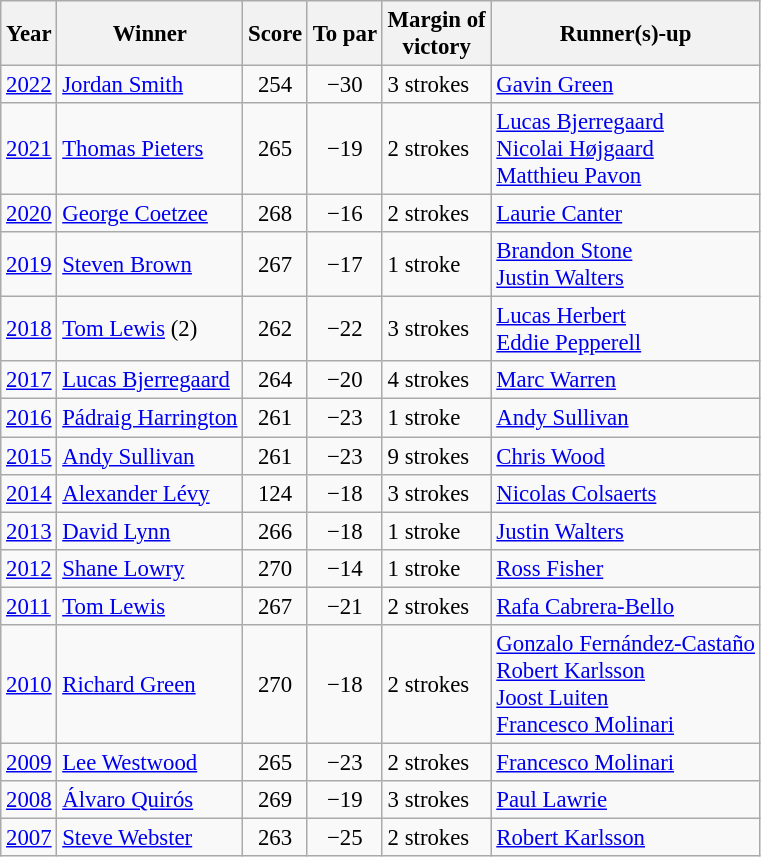<table class="wikitable" style="font-size:95%">
<tr>
<th>Year</th>
<th>Winner</th>
<th>Score</th>
<th>To par</th>
<th>Margin of<br>victory</th>
<th>Runner(s)-up</th>
</tr>
<tr>
<td><a href='#'>2022</a></td>
<td> <a href='#'>Jordan Smith</a></td>
<td align=center>254</td>
<td align=center>−30</td>
<td>3 strokes</td>
<td> <a href='#'>Gavin Green</a></td>
</tr>
<tr>
<td><a href='#'>2021</a></td>
<td> <a href='#'>Thomas Pieters</a></td>
<td align=center>265</td>
<td align=center>−19</td>
<td>2 strokes</td>
<td> <a href='#'>Lucas Bjerregaard</a><br> <a href='#'>Nicolai Højgaard</a><br> <a href='#'>Matthieu Pavon</a></td>
</tr>
<tr>
<td><a href='#'>2020</a></td>
<td> <a href='#'>George Coetzee</a></td>
<td align=center>268</td>
<td align=center>−16</td>
<td>2 strokes</td>
<td> <a href='#'>Laurie Canter</a></td>
</tr>
<tr>
<td><a href='#'>2019</a></td>
<td> <a href='#'>Steven Brown</a></td>
<td align=center>267</td>
<td align=center>−17</td>
<td>1 stroke</td>
<td> <a href='#'>Brandon Stone</a><br> <a href='#'>Justin Walters</a></td>
</tr>
<tr>
<td><a href='#'>2018</a></td>
<td> <a href='#'>Tom Lewis</a> (2)</td>
<td align=center>262</td>
<td align=center>−22</td>
<td>3 strokes</td>
<td> <a href='#'>Lucas Herbert</a><br> <a href='#'>Eddie Pepperell</a></td>
</tr>
<tr>
<td><a href='#'>2017</a></td>
<td> <a href='#'>Lucas Bjerregaard</a></td>
<td align=center>264</td>
<td align=center>−20</td>
<td>4 strokes</td>
<td> <a href='#'>Marc Warren</a></td>
</tr>
<tr>
<td><a href='#'>2016</a></td>
<td> <a href='#'>Pádraig Harrington</a></td>
<td align=center>261</td>
<td align=center>−23</td>
<td>1 stroke</td>
<td> <a href='#'>Andy Sullivan</a></td>
</tr>
<tr>
<td><a href='#'>2015</a></td>
<td> <a href='#'>Andy Sullivan</a></td>
<td align=center>261</td>
<td align=center>−23</td>
<td>9 strokes</td>
<td> <a href='#'>Chris Wood</a></td>
</tr>
<tr>
<td><a href='#'>2014</a></td>
<td> <a href='#'>Alexander Lévy</a></td>
<td align=center>124</td>
<td align=center>−18</td>
<td>3 strokes</td>
<td> <a href='#'>Nicolas Colsaerts</a></td>
</tr>
<tr>
<td><a href='#'>2013</a></td>
<td> <a href='#'>David Lynn</a></td>
<td align=center>266</td>
<td align=center>−18</td>
<td>1 stroke</td>
<td> <a href='#'>Justin Walters</a></td>
</tr>
<tr>
<td><a href='#'>2012</a></td>
<td> <a href='#'>Shane Lowry</a></td>
<td align=center>270</td>
<td align=center>−14</td>
<td>1 stroke</td>
<td> <a href='#'>Ross Fisher</a></td>
</tr>
<tr>
<td><a href='#'>2011</a></td>
<td> <a href='#'>Tom Lewis</a></td>
<td align=center>267</td>
<td align=center>−21</td>
<td>2 strokes</td>
<td> <a href='#'>Rafa Cabrera-Bello</a></td>
</tr>
<tr>
<td><a href='#'>2010</a></td>
<td> <a href='#'>Richard Green</a></td>
<td align=center>270</td>
<td align=center>−18</td>
<td>2 strokes</td>
<td> <a href='#'>Gonzalo Fernández-Castaño</a><br> <a href='#'>Robert Karlsson</a><br> <a href='#'>Joost Luiten</a><br> <a href='#'>Francesco Molinari</a></td>
</tr>
<tr>
<td><a href='#'>2009</a></td>
<td> <a href='#'>Lee Westwood</a></td>
<td align=center>265</td>
<td align=center>−23</td>
<td>2 strokes</td>
<td> <a href='#'>Francesco Molinari</a></td>
</tr>
<tr>
<td><a href='#'>2008</a></td>
<td> <a href='#'>Álvaro Quirós</a></td>
<td align=center>269</td>
<td align=center>−19</td>
<td>3 strokes</td>
<td> <a href='#'>Paul Lawrie</a></td>
</tr>
<tr>
<td><a href='#'>2007</a></td>
<td> <a href='#'>Steve Webster</a></td>
<td align=center>263</td>
<td align=center>−25</td>
<td>2 strokes</td>
<td> <a href='#'>Robert Karlsson</a></td>
</tr>
</table>
